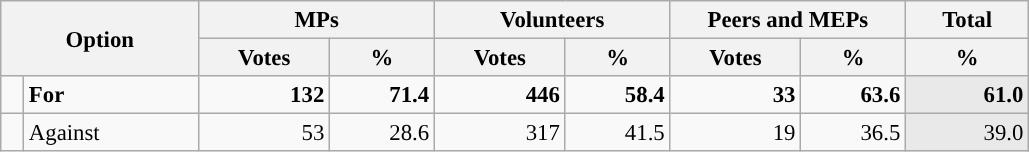<table class=wikitable style="font-size:95%;">
<tr>
<th colspan="2" scope="col" rowspan="2" style="width:125px;">Option</th>
<th scope="col" colspan="2" style="width:150px;">MPs</th>
<th scope="col" colspan="2" style="width:150px;">Volunteers</th>
<th scope="col" colspan="2" style="width:150px;">Peers and MEPs</th>
<th scope="col" colspan="2" style="width:75px;">Total</th>
</tr>
<tr>
<th>Votes</th>
<th>%</th>
<th>Votes</th>
<th>%</th>
<th>Votes</th>
<th>%</th>
<th>%</th>
</tr>
<tr style="text-align:right;">
<td style="background-color: "></td>
<td style="text-align:left;"><strong>For</strong> </td>
<td><strong>132</strong></td>
<td><strong>71.4</strong></td>
<td><strong>446</strong></td>
<td><strong>58.4</strong></td>
<td><strong>33</strong></td>
<td><strong>63.6</strong></td>
<td style="background:#e9e9e9;"><strong>61.0</strong></td>
</tr>
<tr style="text-align:right;">
<td style="background-color: "></td>
<td style="text-align:left;">Against</td>
<td>53</td>
<td>28.6</td>
<td>317</td>
<td>41.5</td>
<td>19</td>
<td>36.5</td>
<td style="background:#e9e9e9;">39.0</td>
</tr>
</table>
